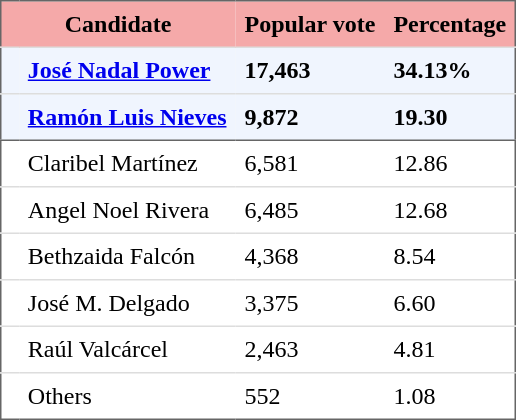<table style="border: 1px solid #666666; border-collapse: collapse" align="center" cellpadding="6">
<tr style="background-color: #F5A9A9">
<th colspan="2">Candidate</th>
<th>Popular vote</th>
<th>Percentage</th>
</tr>
<tr style="background-color: #F0F5FE">
<td style="border-top: 1px solid #DDDDDD"></td>
<td style="border-top: 1px solid #DDDDDD"><strong><a href='#'>José Nadal Power</a></strong></td>
<td style="border-top: 1px solid #DDDDDD"><strong>17,463</strong></td>
<td style="border-top: 1px solid #DDDDDD"><strong>34.13%</strong></td>
</tr>
<tr style="background-color: #F0F5FE">
<td style="border-top: 1px solid #DDDDDD"></td>
<td style="border-top: 1px solid #DDDDDD"><strong><a href='#'>Ramón Luis Nieves</a></strong></td>
<td style="border-top: 1px solid #DDDDDD"><strong>9,872</strong></td>
<td style="border-top: 1px solid #DDDDDD"><strong>19.30</strong></td>
</tr>
<tr>
<td style="border-top: 1px solid #666666"></td>
<td style="border-top: 1px solid #666666">Claribel Martínez</td>
<td style="border-top: 1px solid #666666">6,581</td>
<td style="border-top: 1px solid #666666">12.86</td>
</tr>
<tr>
<td style="border-top: 1px solid #DDDDDD"></td>
<td style="border-top: 1px solid #DDDDDD">Angel Noel Rivera</td>
<td style="border-top: 1px solid #DDDDDD">6,485</td>
<td style="border-top: 1px solid #DDDDDD">12.68</td>
</tr>
<tr>
<td style="border-top: 1px solid #DDDDDD"></td>
<td style="border-top: 1px solid #DDDDDD">Bethzaida Falcón</td>
<td style="border-top: 1px solid #DDDDDD">4,368</td>
<td style="border-top: 1px solid #DDDDDD">8.54</td>
</tr>
<tr>
<td style="border-top: 1px solid #DDDDDD"></td>
<td style="border-top: 1px solid #DDDDDD">José M. Delgado</td>
<td style="border-top: 1px solid #DDDDDD">3,375</td>
<td style="border-top: 1px solid #DDDDDD">6.60</td>
</tr>
<tr>
<td style="border-top: 1px solid #DDDDDD"></td>
<td style="border-top: 1px solid #DDDDDD">Raúl Valcárcel</td>
<td style="border-top: 1px solid #DDDDDD">2,463</td>
<td style="border-top: 1px solid #DDDDDD">4.81</td>
</tr>
<tr>
<td style="border-top: 1px solid #DDDDDD"></td>
<td style="border-top: 1px solid #DDDDDD">Others</td>
<td style="border-top: 1px solid #DDDDDD">552</td>
<td style="border-top: 1px solid #DDDDDD">1.08</td>
</tr>
</table>
